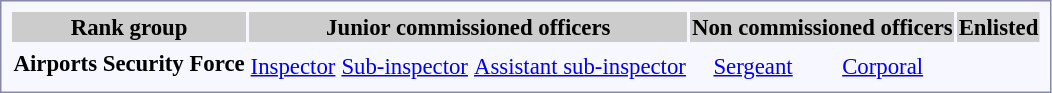<table style="border:1px solid #8888aa; background-color:#f7f8ff; padding:5px; font-size:95%; margin: 0px 12px 12px 0px;">
<tr style="background:#ccc;">
<th>Rank group</th>
<th colspan=10>Junior commissioned officers</th>
<th colspan=18>Non commissioned officers</th>
<th colspan=8>Enlisted</th>
</tr>
<tr style="text-align:center;">
<td rowspan=2><strong> Airports Security Force</strong></td>
<td colspan=6></td>
<td colspan=2></td>
<td colspan=2></td>
<td colspan=12></td>
<td colspan=4></td>
<td colspan=2></td>
<td colspan=8></td>
</tr>
<tr style="text-align:center;">
<td colspan=6><a href='#'>Inspector</a><br></td>
<td colspan=2><a href='#'>Sub-inspector</a><br></td>
<td colspan=2><a href='#'>Assistant sub-inspector</a><br></td>
<td colspan=12><a href='#'>Sergeant</a><br></td>
<td colspan=4><a href='#'>Corporal</a><br></td>
<td colspan=2></td>
<td colspan=8></td>
</tr>
</table>
